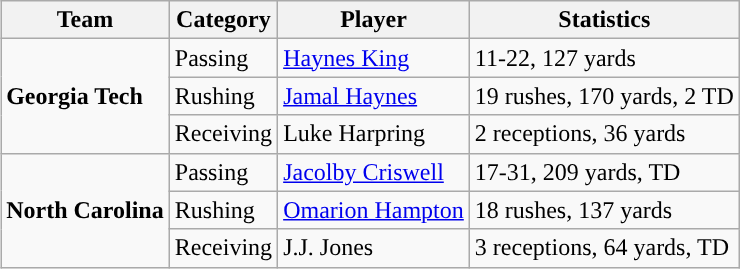<table class="wikitable" style="float: right;">
<tr>
<th>Team</th>
<th>Category</th>
<th>Player</th>
<th>Statistics</th>
</tr>
<tr>
<td rowspan=3><strong>Georgia Tech</strong></td>
<td>Passing</td>
<td><a href='#'>Haynes King</a></td>
<td>11-22, 127 yards</td>
</tr>
<tr>
<td>Rushing</td>
<td><a href='#'>Jamal Haynes</a></td>
<td>19 rushes, 170 yards, 2 TD</td>
</tr>
<tr>
<td>Receiving</td>
<td>Luke Harpring</td>
<td>2 receptions, 36 yards</td>
</tr>
<tr>
<td rowspan=3><strong>North Carolina</strong></td>
<td>Passing</td>
<td><a href='#'>Jacolby Criswell</a></td>
<td>17-31, 209 yards, TD</td>
</tr>
<tr>
<td>Rushing</td>
<td><a href='#'>Omarion Hampton</a></td>
<td>18 rushes, 137 yards</td>
</tr>
<tr>
<td>Receiving</td>
<td>J.J. Jones</td>
<td>3 receptions, 64 yards, TD</td>
</tr>
</table>
